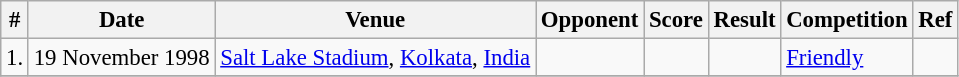<table class="wikitable" style="font-size:95%;">
<tr>
<th>#</th>
<th>Date</th>
<th>Venue</th>
<th>Opponent</th>
<th>Score</th>
<th>Result</th>
<th>Competition</th>
<th>Ref</th>
</tr>
<tr>
<td>1.</td>
<td>19 November 1998</td>
<td><a href='#'>Salt Lake Stadium</a>, <a href='#'>Kolkata</a>, <a href='#'>India</a></td>
<td></td>
<td></td>
<td></td>
<td><a href='#'>Friendly</a></td>
<td></td>
</tr>
<tr>
</tr>
</table>
